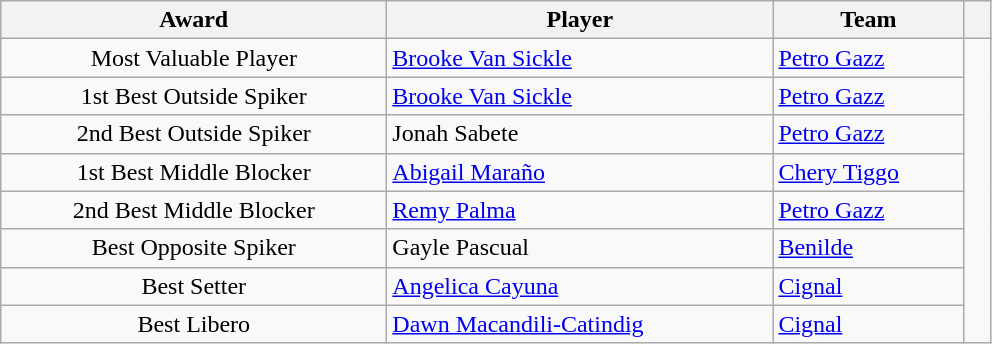<table class="wikitable">
<tr>
<th width=250>Award</th>
<th width=250>Player</th>
<th width=120>Team</th>
<th width=10></th>
</tr>
<tr>
<td style="text-align:center">Most Valuable Player</td>
<td><a href='#'>Brooke Van Sickle</a></td>
<td><a href='#'>Petro Gazz</a></td>
<td rowspan="8"></td>
</tr>
<tr>
<td style="text-align:center">1st Best Outside Spiker</td>
<td><a href='#'>Brooke Van Sickle</a></td>
<td><a href='#'>Petro Gazz</a></td>
</tr>
<tr>
<td style="text-align:center">2nd Best Outside Spiker</td>
<td>Jonah Sabete</td>
<td><a href='#'>Petro Gazz</a></td>
</tr>
<tr>
<td style="text-align:center">1st Best Middle Blocker</td>
<td><a href='#'>Abigail Maraño</a></td>
<td><a href='#'>Chery Tiggo</a></td>
</tr>
<tr>
<td style="text-align:center">2nd Best Middle Blocker</td>
<td><a href='#'>Remy Palma</a></td>
<td><a href='#'>Petro Gazz</a></td>
</tr>
<tr>
<td style="text-align:center">Best Opposite Spiker</td>
<td>Gayle Pascual</td>
<td><a href='#'>Benilde</a></td>
</tr>
<tr>
<td style="text-align:center">Best Setter</td>
<td><a href='#'>Angelica Cayuna</a></td>
<td><a href='#'>Cignal</a></td>
</tr>
<tr>
<td style="text-align:center">Best Libero</td>
<td><a href='#'>Dawn Macandili-Catindig</a></td>
<td><a href='#'>Cignal</a></td>
</tr>
</table>
